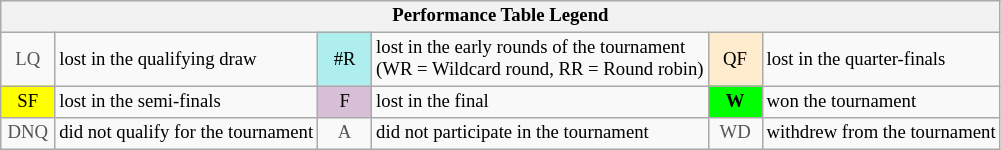<table class="wikitable" style="font-size:78%;">
<tr style="background:#efefef;">
<th colspan="6">Performance Table Legend</th>
</tr>
<tr>
<td style="color:#555555; text-align:center; width:30px;">LQ</td>
<td>lost in the qualifying draw</td>
<td style="text-align:center; background:#afeeee;">#R</td>
<td>lost in the early rounds of the tournament<br>(WR = Wildcard round, RR = Round robin)</td>
<td style="text-align:center; background:#ffebcd;">QF</td>
<td>lost in the quarter-finals</td>
</tr>
<tr>
<td style="text-align:center; background:yellow;">SF</td>
<td>lost in the semi-finals</td>
<td style="text-align:center; background:thistle;">F</td>
<td>lost in the final</td>
<td style="text-align:center; background:#0f0;"><strong>W</strong></td>
<td>won the tournament</td>
</tr>
<tr>
<td style="color:#555555; text-align:center; width:30px;">DNQ</td>
<td>did not qualify for the tournament</td>
<td style="color:#555555; text-align:center; width:30px;">A</td>
<td>did not participate in the tournament</td>
<td style="color:#555555; text-align:center; width:30px;">WD</td>
<td>withdrew from the tournament</td>
</tr>
</table>
